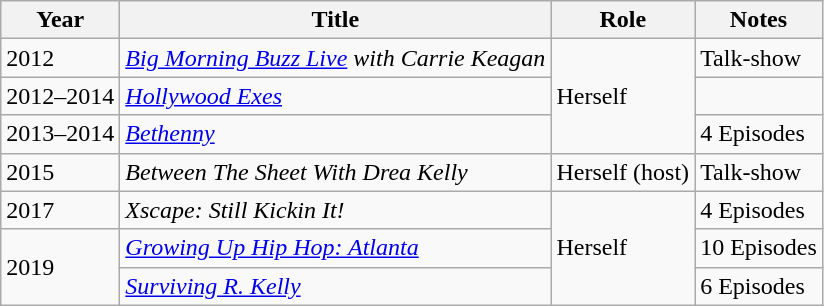<table class="wikitable sortable plainrowheaders">
<tr>
<th scope="col">Year</th>
<th scope="col">Title</th>
<th scope="col">Role</th>
<th scope="col" class="unsortable">Notes</th>
</tr>
<tr>
<td>2012</td>
<td><em><a href='#'>Big Morning Buzz Live</a> with Carrie Keagan</em></td>
<td rowspan="3">Herself</td>
<td>Talk-show</td>
</tr>
<tr>
<td>2012–2014</td>
<td><em><a href='#'>Hollywood Exes</a></em></td>
<td></td>
</tr>
<tr>
<td>2013–2014</td>
<td><em><a href='#'>Bethenny</a></em></td>
<td>4 Episodes</td>
</tr>
<tr>
<td>2015</td>
<td><em>Between The Sheet With Drea Kelly</em></td>
<td>Herself (host)</td>
<td>Talk-show</td>
</tr>
<tr>
<td>2017</td>
<td><em>Xscape: Still Kickin It!</em></td>
<td rowspan="3">Herself</td>
<td>4 Episodes</td>
</tr>
<tr>
<td rowspan="2">2019</td>
<td><em><a href='#'>Growing Up Hip Hop: Atlanta</a></em></td>
<td>10 Episodes</td>
</tr>
<tr>
<td><em><a href='#'>Surviving R. Kelly</a></em></td>
<td>6 Episodes</td>
</tr>
</table>
